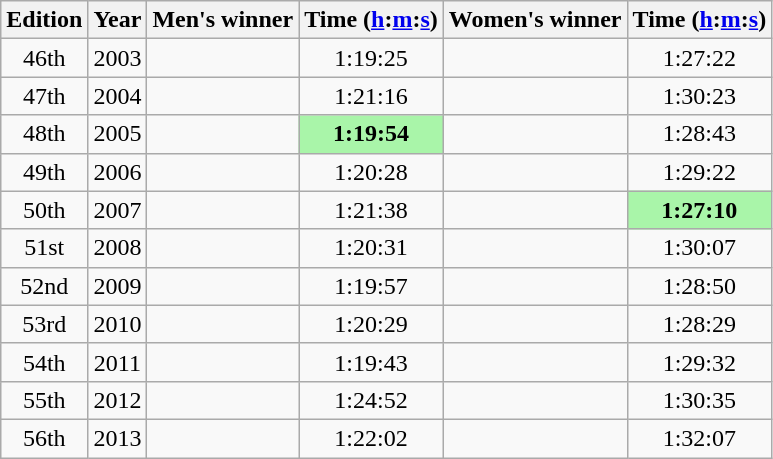<table class="wikitable sortable" style="text-align:center">
<tr>
<th class=unsortable>Edition</th>
<th>Year</th>
<th class=unsortable>Men's winner</th>
<th>Time (<a href='#'>h</a>:<a href='#'>m</a>:<a href='#'>s</a>)</th>
<th class=unsortable>Women's winner</th>
<th>Time (<a href='#'>h</a>:<a href='#'>m</a>:<a href='#'>s</a>)</th>
</tr>
<tr>
<td>46th</td>
<td>2003</td>
<td align=left></td>
<td>1:19:25</td>
<td align=left></td>
<td>1:27:22</td>
</tr>
<tr>
<td>47th</td>
<td>2004</td>
<td align=left></td>
<td>1:21:16</td>
<td align=left></td>
<td>1:30:23</td>
</tr>
<tr>
<td>48th</td>
<td>2005</td>
<td align=left></td>
<td bgcolor=#A9F5A9><strong>1:19:54</strong></td>
<td align=left></td>
<td>1:28:43</td>
</tr>
<tr>
<td>49th</td>
<td>2006</td>
<td align=left></td>
<td>1:20:28</td>
<td align=left></td>
<td>1:29:22</td>
</tr>
<tr>
<td>50th</td>
<td>2007</td>
<td align=left></td>
<td>1:21:38</td>
<td align=left></td>
<td bgcolor=#A9F5A9><strong>1:27:10</strong></td>
</tr>
<tr>
<td>51st</td>
<td>2008</td>
<td align=left></td>
<td>1:20:31</td>
<td align=left></td>
<td>1:30:07</td>
</tr>
<tr>
<td>52nd</td>
<td>2009</td>
<td align=left></td>
<td>1:19:57</td>
<td align=left></td>
<td>1:28:50</td>
</tr>
<tr>
<td>53rd</td>
<td>2010</td>
<td align=left></td>
<td>1:20:29</td>
<td align=left></td>
<td>1:28:29</td>
</tr>
<tr>
<td>54th</td>
<td>2011</td>
<td align=left></td>
<td>1:19:43</td>
<td align=left></td>
<td>1:29:32</td>
</tr>
<tr>
<td>55th</td>
<td>2012</td>
<td align=left></td>
<td>1:24:52</td>
<td align=left></td>
<td>1:30:35</td>
</tr>
<tr>
<td>56th</td>
<td>2013</td>
<td align=left></td>
<td>1:22:02</td>
<td align=left></td>
<td>1:32:07</td>
</tr>
</table>
